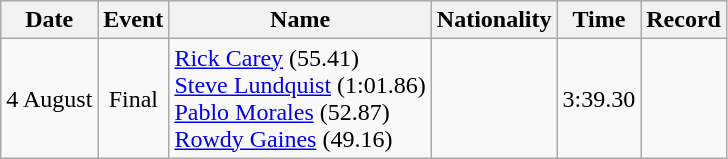<table class=wikitable style=text-align:center>
<tr>
<th>Date</th>
<th>Event</th>
<th>Name</th>
<th>Nationality</th>
<th>Time</th>
<th>Record</th>
</tr>
<tr>
<td>4 August</td>
<td>Final</td>
<td align=left><a href='#'>Rick Carey</a> (55.41)<br><a href='#'>Steve Lundquist</a> (1:01.86)<br><a href='#'>Pablo Morales</a> (52.87)<br><a href='#'>Rowdy Gaines</a> (49.16)</td>
<td align=left></td>
<td>3:39.30</td>
<td></td>
</tr>
</table>
